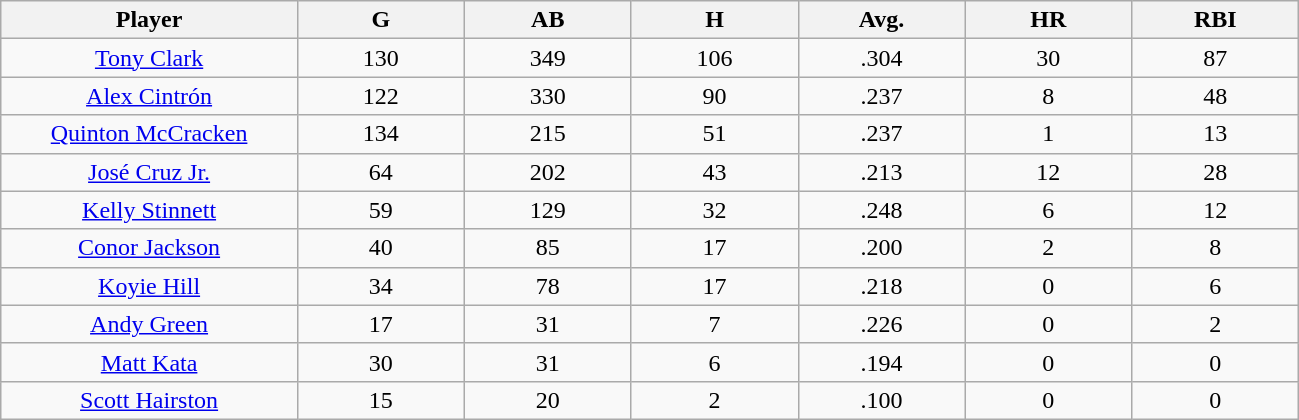<table class="wikitable sortable">
<tr>
<th bgcolor="#DDDDFF" width="16%">Player</th>
<th bgcolor="#DDDDFF" width="9%">G</th>
<th bgcolor="#DDDDFF" width="9%">AB</th>
<th bgcolor="#DDDDFF" width="9%">H</th>
<th bgcolor="#DDDDFF" width="9%">Avg.</th>
<th bgcolor="#DDDDFF" width="9%">HR</th>
<th bgcolor="#DDDDFF" width="9%">RBI</th>
</tr>
<tr align=center>
<td><a href='#'>Tony Clark</a></td>
<td>130</td>
<td>349</td>
<td>106</td>
<td>.304</td>
<td>30</td>
<td>87</td>
</tr>
<tr align=center>
<td><a href='#'>Alex Cintrón</a></td>
<td>122</td>
<td>330</td>
<td>90</td>
<td>.237</td>
<td>8</td>
<td>48</td>
</tr>
<tr align=center>
<td><a href='#'>Quinton McCracken</a></td>
<td>134</td>
<td>215</td>
<td>51</td>
<td>.237</td>
<td>1</td>
<td>13</td>
</tr>
<tr align=center>
<td><a href='#'>José Cruz Jr.</a></td>
<td>64</td>
<td>202</td>
<td>43</td>
<td>.213</td>
<td>12</td>
<td>28</td>
</tr>
<tr align=center>
<td><a href='#'>Kelly Stinnett</a></td>
<td>59</td>
<td>129</td>
<td>32</td>
<td>.248</td>
<td>6</td>
<td>12</td>
</tr>
<tr align=center>
<td><a href='#'>Conor Jackson</a></td>
<td>40</td>
<td>85</td>
<td>17</td>
<td>.200</td>
<td>2</td>
<td>8</td>
</tr>
<tr align=center>
<td><a href='#'>Koyie Hill</a></td>
<td>34</td>
<td>78</td>
<td>17</td>
<td>.218</td>
<td>0</td>
<td>6</td>
</tr>
<tr align=center>
<td><a href='#'>Andy Green</a></td>
<td>17</td>
<td>31</td>
<td>7</td>
<td>.226</td>
<td>0</td>
<td>2</td>
</tr>
<tr align=center>
<td><a href='#'>Matt Kata</a></td>
<td>30</td>
<td>31</td>
<td>6</td>
<td>.194</td>
<td>0</td>
<td>0</td>
</tr>
<tr align=center>
<td><a href='#'>Scott Hairston</a></td>
<td>15</td>
<td>20</td>
<td>2</td>
<td>.100</td>
<td>0</td>
<td>0</td>
</tr>
</table>
